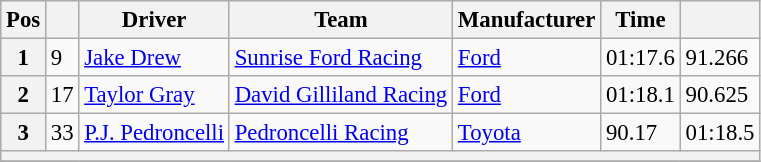<table class="wikitable" style="font-size:95%">
<tr>
<th>Pos</th>
<th></th>
<th>Driver</th>
<th>Team</th>
<th>Manufacturer</th>
<th>Time</th>
<th></th>
</tr>
<tr>
<th>1</th>
<td>9</td>
<td><a href='#'>Jake Drew</a></td>
<td><a href='#'>Sunrise Ford Racing</a></td>
<td><a href='#'>Ford</a></td>
<td>01:17.6</td>
<td>91.266</td>
</tr>
<tr>
<th>2</th>
<td>17</td>
<td><a href='#'>Taylor Gray</a></td>
<td><a href='#'>David Gilliland Racing</a></td>
<td><a href='#'>Ford</a></td>
<td>01:18.1</td>
<td>90.625</td>
</tr>
<tr>
<th>3</th>
<td>33</td>
<td><a href='#'>P.J. Pedroncelli</a></td>
<td><a href='#'>Pedroncelli Racing</a></td>
<td><a href='#'>Toyota</a></td>
<td>90.17</td>
<td>01:18.5</td>
</tr>
<tr>
<th colspan="7"></th>
</tr>
<tr>
</tr>
</table>
